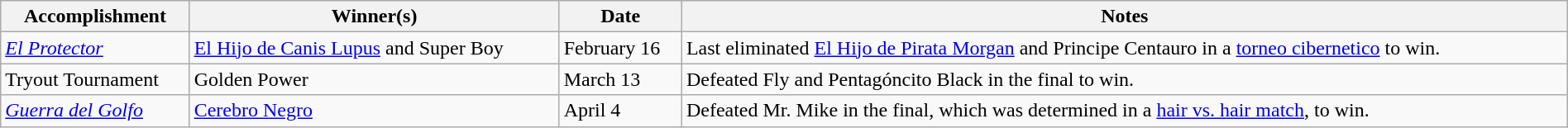<table class="wikitable" style="width:100%;">
<tr>
<th>Accomplishment</th>
<th>Winner(s)</th>
<th>Date</th>
<th>Notes</th>
</tr>
<tr>
<td><em><a href='#'>El Protector</a></em></td>
<td><a href='#'>El Hijo de Canis Lupus</a> and Super Boy</td>
<td>February 16</td>
<td>Last eliminated <a href='#'>El Hijo de Pirata Morgan</a> and Principe Centauro in a <a href='#'>torneo cibernetico</a> to win.</td>
</tr>
<tr>
<td>Tryout Tournament</td>
<td>Golden Power</td>
<td>March 13</td>
<td>Defeated Fly and Pentagóncito Black in the final to win.</td>
</tr>
<tr>
<td><em><a href='#'>Guerra del Golfo</a></em></td>
<td><a href='#'>Cerebro Negro</a></td>
<td>April 4</td>
<td>Defeated Mr. Mike in the final, which was determined in a <a href='#'>hair vs. hair match</a>, to win.</td>
</tr>
</table>
